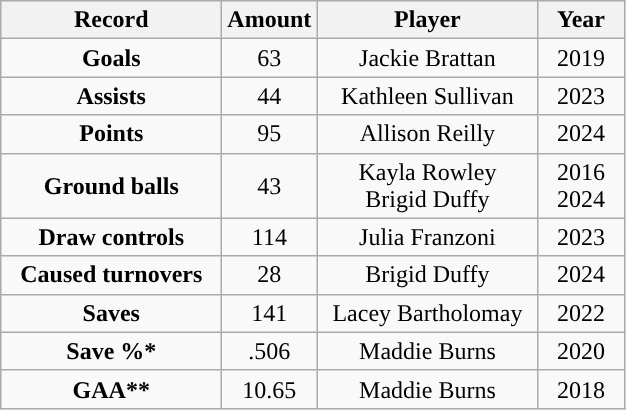<table class="wikitable">
<tr>
<th style="width:140px; ">Record</th>
<th style="width:35px; ">Amount</th>
<th style="width:140px; ">Player</th>
<th style="width:50px; ">Year</th>
</tr>
<tr style="text-align:center;">
<td><strong>Goals</strong></td>
<td>63</td>
<td>Jackie Brattan</td>
<td>2019</td>
</tr>
<tr style="text-align:center;">
<td><strong>Assists</strong></td>
<td>44</td>
<td>Kathleen Sullivan</td>
<td>2023</td>
</tr>
<tr style="text-align:center;">
<td><strong>Points</strong></td>
<td>95</td>
<td>Allison Reilly</td>
<td>2024</td>
</tr>
<tr style="text-align:center;">
<td><strong>Ground balls</strong></td>
<td>43</td>
<td>Kayla Rowley<br>Brigid Duffy</td>
<td>2016<br>2024</td>
</tr>
<tr style="text-align:center;">
<td><strong>Draw controls</strong></td>
<td>114</td>
<td>Julia Franzoni</td>
<td>2023</td>
</tr>
<tr style="text-align:center;">
<td><strong>Caused turnovers</strong></td>
<td>28</td>
<td>Brigid Duffy</td>
<td>2024</td>
</tr>
<tr style="text-align:center;">
<td><strong>Saves</strong></td>
<td>141</td>
<td>Lacey Bartholomay</td>
<td>2022</td>
</tr>
<tr style="text-align:center;">
<td><strong>Save %*</strong></td>
<td>.506</td>
<td>Maddie Burns</td>
<td>2020</td>
</tr>
<tr style="text-align:center;">
<td><strong>GAA**</strong></td>
<td>10.65</td>
<td>Maddie Burns</td>
<td>2018</td>
</tr>
</table>
